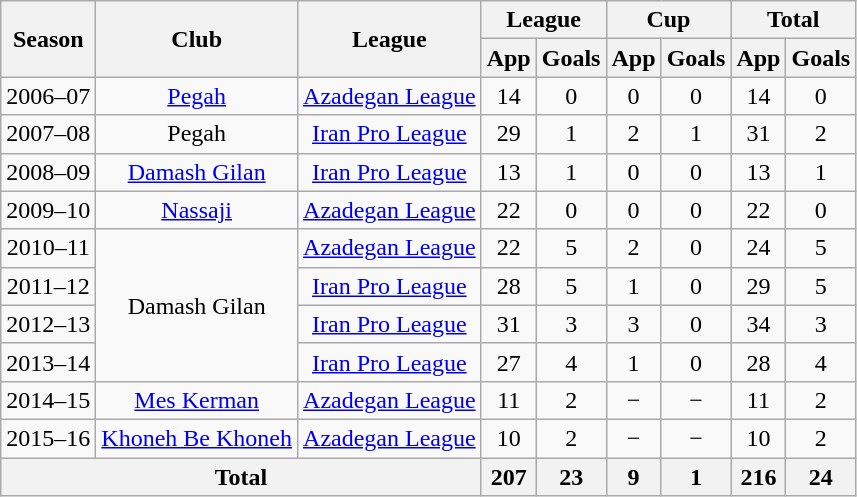<table class="wikitable">
<tr>
<th rowspan=2>Season</th>
<th ! rowspan=2>Club</th>
<th ! rowspan=2>League</th>
<th ! colspan=2>League</th>
<th ! colspan=2>Cup</th>
<th ! colspan=2>Total</th>
</tr>
<tr>
<th>App</th>
<th>Goals</th>
<th>App</th>
<th>Goals</th>
<th>App</th>
<th>Goals</th>
</tr>
<tr align=center>
<td>2006–07</td>
<td rowspan="1"><a href='#'>Pegah</a></td>
<td rowspan="1"><a href='#'>Azadegan League</a></td>
<td>14</td>
<td>0</td>
<td>0</td>
<td>0</td>
<td>14</td>
<td>0</td>
</tr>
<tr align=center>
<td>2007–08</td>
<td rowspan="1">Pegah</td>
<td rowspan="1"><a href='#'>Iran Pro League</a></td>
<td>29</td>
<td>1</td>
<td>2</td>
<td>1</td>
<td>31</td>
<td>2</td>
</tr>
<tr align=center>
<td>2008–09</td>
<td rowspan="1"><a href='#'>Damash Gilan</a></td>
<td rowspan="1"><a href='#'>Iran Pro League</a></td>
<td>13</td>
<td>1</td>
<td>0</td>
<td>0</td>
<td>13</td>
<td>1</td>
</tr>
<tr align=center>
<td>2009–10</td>
<td rowspan="1"><a href='#'>Nassaji</a></td>
<td rowspan="1"><a href='#'>Azadegan League</a></td>
<td>22</td>
<td>0</td>
<td>0</td>
<td>0</td>
<td>22</td>
<td>0</td>
</tr>
<tr align=center>
<td>2010–11</td>
<td rowspan="4">Damash Gilan</td>
<td rowspan="1"><a href='#'>Azadegan League</a></td>
<td>22</td>
<td>5</td>
<td>2</td>
<td>0</td>
<td>24</td>
<td>5</td>
</tr>
<tr align=center>
<td>2011–12</td>
<td rowspan="1"><a href='#'>Iran Pro League</a></td>
<td>28</td>
<td>5</td>
<td>1</td>
<td>0</td>
<td>29</td>
<td>5</td>
</tr>
<tr align=center>
<td>2012–13</td>
<td rowspan="1"><a href='#'>Iran Pro League</a></td>
<td>31</td>
<td>3</td>
<td>3</td>
<td>0</td>
<td>34</td>
<td>3</td>
</tr>
<tr align=center>
<td>2013–14</td>
<td rowspan="1"><a href='#'>Iran Pro League</a></td>
<td>27</td>
<td>4</td>
<td>1</td>
<td>0</td>
<td>28</td>
<td>4</td>
</tr>
<tr align=center>
<td>2014–15</td>
<td rowspan="1"><a href='#'>Mes Kerman</a></td>
<td rowspan="1"><a href='#'>Azadegan League</a></td>
<td>11</td>
<td>2</td>
<td>−</td>
<td>−</td>
<td>11</td>
<td>2</td>
</tr>
<tr align=center>
<td>2015–16</td>
<td rowspan="1"><a href='#'>Khoneh Be Khoneh</a></td>
<td rowspan="1"><a href='#'>Azadegan League</a></td>
<td>10</td>
<td>2</td>
<td>−</td>
<td>−</td>
<td>10</td>
<td>2</td>
</tr>
<tr align=center>
<th colspan="3">Total</th>
<th>207</th>
<th>23</th>
<th>9</th>
<th>1</th>
<th>216</th>
<th>24</th>
</tr>
</table>
